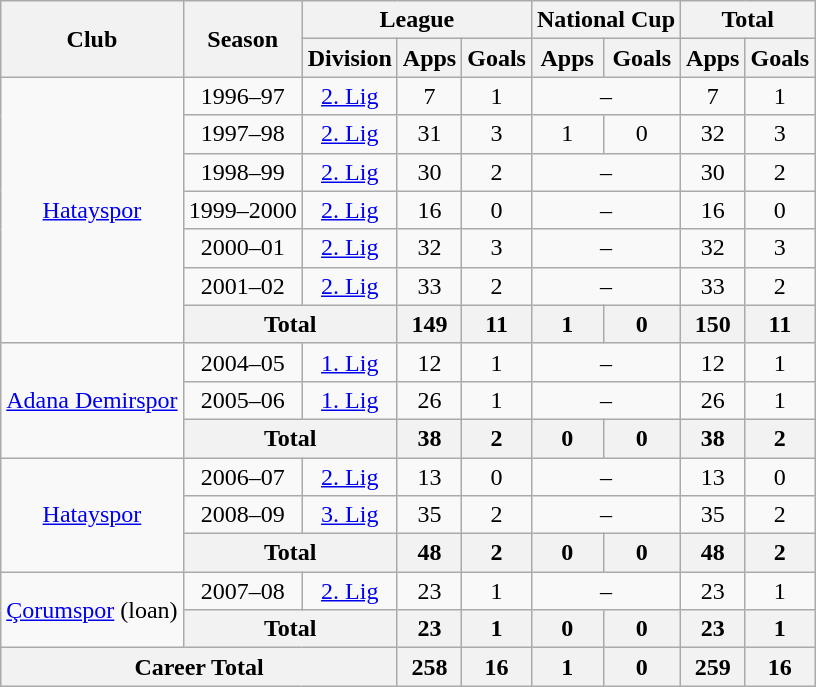<table class="wikitable" style="text-align:center">
<tr>
<th rowspan="2">Club</th>
<th rowspan="2">Season</th>
<th colspan="3">League</th>
<th colspan="2">National Cup</th>
<th colspan="2">Total</th>
</tr>
<tr>
<th>Division</th>
<th>Apps</th>
<th>Goals</th>
<th>Apps</th>
<th>Goals</th>
<th>Apps</th>
<th>Goals</th>
</tr>
<tr>
<td rowspan="7"><a href='#'>Hatayspor</a></td>
<td>1996–97</td>
<td><a href='#'>2. Lig</a></td>
<td>7</td>
<td>1</td>
<td colspan="2">–</td>
<td>7</td>
<td>1</td>
</tr>
<tr>
<td>1997–98</td>
<td><a href='#'>2. Lig</a></td>
<td>31</td>
<td>3</td>
<td>1</td>
<td>0</td>
<td>32</td>
<td>3</td>
</tr>
<tr>
<td>1998–99</td>
<td><a href='#'>2. Lig</a></td>
<td>30</td>
<td>2</td>
<td colspan="2">–</td>
<td>30</td>
<td>2</td>
</tr>
<tr>
<td>1999–2000</td>
<td><a href='#'>2. Lig</a></td>
<td>16</td>
<td>0</td>
<td colspan="2">–</td>
<td>16</td>
<td>0</td>
</tr>
<tr>
<td>2000–01</td>
<td><a href='#'>2. Lig</a></td>
<td>32</td>
<td>3</td>
<td colspan="2">–</td>
<td>32</td>
<td>3</td>
</tr>
<tr>
<td>2001–02</td>
<td><a href='#'>2. Lig</a></td>
<td>33</td>
<td>2</td>
<td colspan="2">–</td>
<td>33</td>
<td>2</td>
</tr>
<tr>
<th colspan="2">Total</th>
<th>149</th>
<th>11</th>
<th>1</th>
<th>0</th>
<th>150</th>
<th>11</th>
</tr>
<tr>
<td rowspan="3"><a href='#'>Adana Demirspor</a></td>
<td>2004–05</td>
<td><a href='#'>1. Lig</a></td>
<td>12</td>
<td>1</td>
<td colspan="2">–</td>
<td>12</td>
<td>1</td>
</tr>
<tr>
<td>2005–06</td>
<td><a href='#'>1. Lig</a></td>
<td>26</td>
<td>1</td>
<td colspan="2">–</td>
<td>26</td>
<td>1</td>
</tr>
<tr>
<th colspan="2">Total</th>
<th>38</th>
<th>2</th>
<th>0</th>
<th>0</th>
<th>38</th>
<th>2</th>
</tr>
<tr>
<td rowspan="3"><a href='#'>Hatayspor</a></td>
<td>2006–07</td>
<td><a href='#'>2. Lig</a></td>
<td>13</td>
<td>0</td>
<td colspan="2">–</td>
<td>13</td>
<td>0</td>
</tr>
<tr>
<td>2008–09</td>
<td><a href='#'>3. Lig</a></td>
<td>35</td>
<td>2</td>
<td colspan="2">–</td>
<td>35</td>
<td>2</td>
</tr>
<tr>
<th colspan="2">Total</th>
<th>48</th>
<th>2</th>
<th>0</th>
<th>0</th>
<th>48</th>
<th>2</th>
</tr>
<tr>
<td rowspan="2"><a href='#'>Çorumspor</a> (loan)</td>
<td>2007–08</td>
<td><a href='#'>2. Lig</a></td>
<td>23</td>
<td>1</td>
<td colspan="2">–</td>
<td>23</td>
<td>1</td>
</tr>
<tr>
<th colspan="2">Total</th>
<th>23</th>
<th>1</th>
<th>0</th>
<th>0</th>
<th>23</th>
<th>1</th>
</tr>
<tr>
<th colspan="3">Career Total</th>
<th>258</th>
<th>16</th>
<th>1</th>
<th>0</th>
<th>259</th>
<th>16</th>
</tr>
</table>
